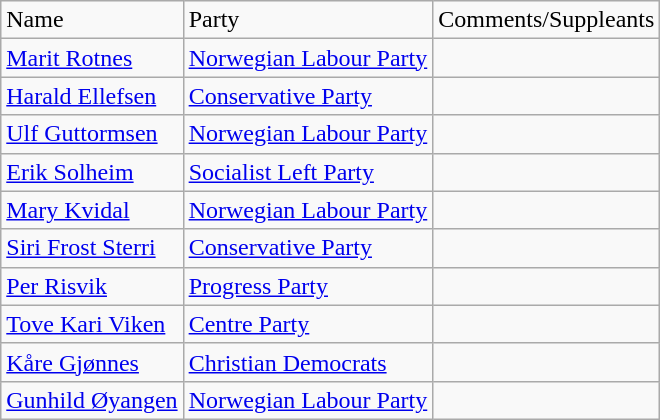<table class="wikitable">
<tr>
<td>Name</td>
<td>Party</td>
<td>Comments/Suppleants</td>
</tr>
<tr>
<td><a href='#'>Marit Rotnes</a></td>
<td><a href='#'>Norwegian Labour Party</a></td>
<td></td>
</tr>
<tr>
<td><a href='#'>Harald Ellefsen</a></td>
<td><a href='#'>Conservative Party</a></td>
<td></td>
</tr>
<tr>
<td><a href='#'>Ulf Guttormsen</a></td>
<td><a href='#'>Norwegian Labour Party</a></td>
<td></td>
</tr>
<tr>
<td><a href='#'>Erik Solheim</a></td>
<td><a href='#'>Socialist Left Party</a></td>
<td></td>
</tr>
<tr>
<td><a href='#'>Mary Kvidal</a></td>
<td><a href='#'>Norwegian Labour Party</a></td>
<td></td>
</tr>
<tr>
<td><a href='#'>Siri Frost Sterri</a></td>
<td><a href='#'>Conservative Party</a></td>
<td></td>
</tr>
<tr>
<td><a href='#'>Per Risvik</a></td>
<td><a href='#'>Progress Party</a></td>
<td></td>
</tr>
<tr>
<td><a href='#'>Tove Kari Viken</a></td>
<td><a href='#'>Centre Party</a></td>
<td></td>
</tr>
<tr>
<td><a href='#'>Kåre Gjønnes</a></td>
<td><a href='#'>Christian Democrats</a></td>
<td></td>
</tr>
<tr>
<td><a href='#'>Gunhild Øyangen</a></td>
<td><a href='#'>Norwegian Labour Party</a></td>
<td></td>
</tr>
</table>
